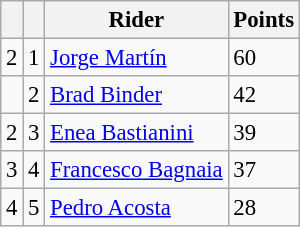<table class="wikitable" style="font-size: 95%;">
<tr>
<th></th>
<th></th>
<th>Rider</th>
<th>Points</th>
</tr>
<tr>
<td> 2</td>
<td align=center>1</td>
<td> <a href='#'>Jorge Martín</a></td>
<td align=left>60</td>
</tr>
<tr>
<td></td>
<td align=center>2</td>
<td> <a href='#'>Brad Binder</a></td>
<td align=left>42</td>
</tr>
<tr>
<td> 2</td>
<td align=center>3</td>
<td> <a href='#'>Enea Bastianini</a></td>
<td align=left>39</td>
</tr>
<tr>
<td> 3</td>
<td align=center>4</td>
<td> <a href='#'>Francesco Bagnaia</a></td>
<td align=left>37</td>
</tr>
<tr>
<td> 4</td>
<td align=center>5</td>
<td> <a href='#'>Pedro Acosta</a></td>
<td align=left>28</td>
</tr>
</table>
